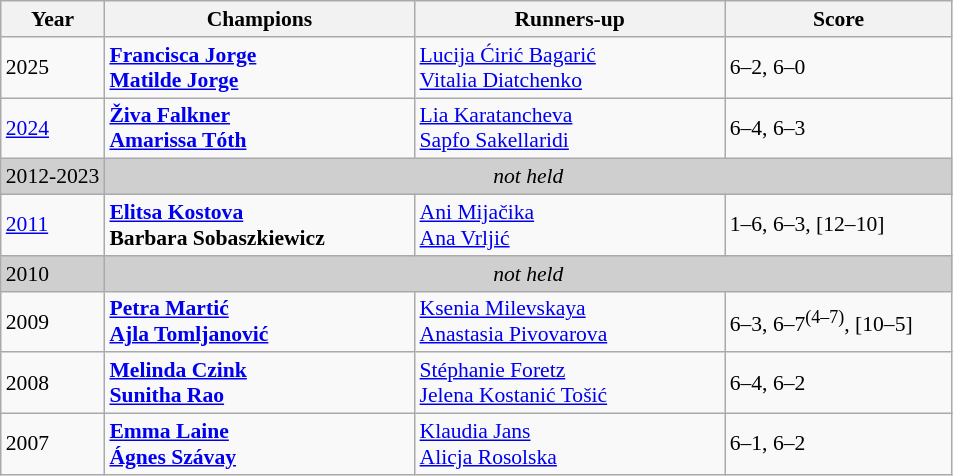<table class="wikitable" style="font-size:90%">
<tr>
<th>Year</th>
<th width="200">Champions</th>
<th width="200">Runners-up</th>
<th width="145">Score</th>
</tr>
<tr>
<td>2025</td>
<td> <strong><a href='#'>Francisca Jorge</a></strong><br> <strong><a href='#'>Matilde Jorge</a></strong></td>
<td> <a href='#'>Lucija Ćirić Bagarić</a> <br> <a href='#'>Vitalia Diatchenko</a></td>
<td>6–2, 6–0</td>
</tr>
<tr>
<td><a href='#'>2024</a></td>
<td> <strong><a href='#'>Živa Falkner</a></strong><br> <strong><a href='#'>Amarissa Tóth</a></strong></td>
<td> <a href='#'>Lia Karatancheva</a> <br> <a href='#'>Sapfo Sakellaridi</a></td>
<td>6–4, 6–3</td>
</tr>
<tr>
<td style="background:#cfcfcf">2012-2023</td>
<td colspan=4 align=center style="background:#cfcfcf"><em>not held</em></td>
</tr>
<tr>
<td><a href='#'>2011</a></td>
<td> <strong><a href='#'>Elitsa Kostova</a></strong><br> <strong>Barbara Sobaszkiewicz</strong></td>
<td> <a href='#'>Ani Mijačika</a><br> <a href='#'>Ana Vrljić</a></td>
<td>1–6, 6–3, [12–10]</td>
</tr>
<tr>
<td style="background:#cfcfcf">2010</td>
<td colspan=4 align=center style="background:#cfcfcf"><em>not held</em></td>
</tr>
<tr>
<td>2009</td>
<td> <strong><a href='#'>Petra Martić</a></strong><br> <strong><a href='#'>Ajla Tomljanović</a></strong></td>
<td> <a href='#'>Ksenia Milevskaya</a><br> <a href='#'>Anastasia Pivovarova</a></td>
<td>6–3, 6–7<sup>(4–7)</sup>, [10–5]</td>
</tr>
<tr>
<td>2008</td>
<td> <strong><a href='#'>Melinda Czink</a></strong><br> <strong><a href='#'>Sunitha Rao</a></strong></td>
<td> <a href='#'>Stéphanie Foretz</a><br> <a href='#'>Jelena Kostanić Tošić</a></td>
<td>6–4, 6–2</td>
</tr>
<tr>
<td>2007</td>
<td> <strong><a href='#'>Emma Laine</a></strong><br> <strong><a href='#'>Ágnes Szávay</a></strong></td>
<td> <a href='#'>Klaudia Jans</a><br> <a href='#'>Alicja Rosolska</a></td>
<td>6–1, 6–2</td>
</tr>
</table>
